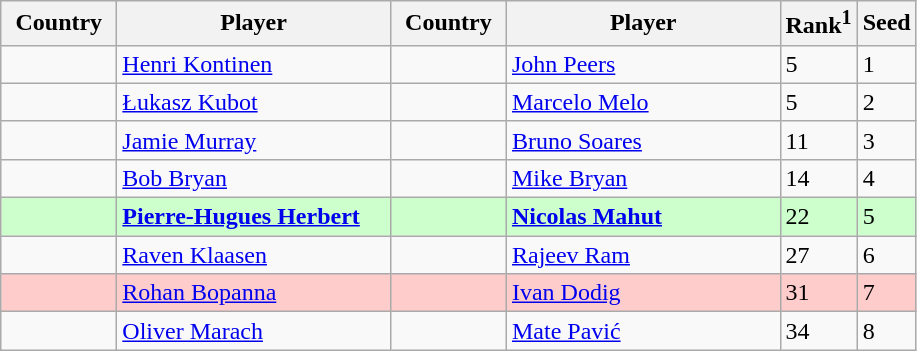<table class="sortable wikitable">
<tr>
<th width="70">Country</th>
<th width="175">Player</th>
<th width="70">Country</th>
<th width="175">Player</th>
<th>Rank<sup>1</sup></th>
<th>Seed</th>
</tr>
<tr>
<td></td>
<td><a href='#'>Henri Kontinen</a></td>
<td></td>
<td><a href='#'>John Peers</a></td>
<td>5</td>
<td>1</td>
</tr>
<tr>
<td></td>
<td><a href='#'>Łukasz Kubot</a></td>
<td></td>
<td><a href='#'>Marcelo Melo</a></td>
<td>5</td>
<td>2</td>
</tr>
<tr>
<td></td>
<td><a href='#'>Jamie Murray</a></td>
<td></td>
<td><a href='#'>Bruno Soares</a></td>
<td>11</td>
<td>3</td>
</tr>
<tr>
<td></td>
<td><a href='#'>Bob Bryan</a></td>
<td></td>
<td><a href='#'>Mike Bryan</a></td>
<td>14</td>
<td>4</td>
</tr>
<tr style="background:#cfc;">
<td></td>
<td><strong><a href='#'>Pierre-Hugues Herbert</a></strong></td>
<td></td>
<td><strong><a href='#'>Nicolas Mahut</a></strong></td>
<td>22</td>
<td>5</td>
</tr>
<tr>
<td></td>
<td><a href='#'>Raven Klaasen</a></td>
<td></td>
<td><a href='#'>Rajeev Ram</a></td>
<td>27</td>
<td>6</td>
</tr>
<tr style="background:#fcc;">
<td></td>
<td><a href='#'>Rohan Bopanna</a></td>
<td></td>
<td><a href='#'>Ivan Dodig</a></td>
<td>31</td>
<td>7</td>
</tr>
<tr>
<td></td>
<td><a href='#'>Oliver Marach</a></td>
<td></td>
<td><a href='#'>Mate Pavić</a></td>
<td>34</td>
<td>8</td>
</tr>
</table>
